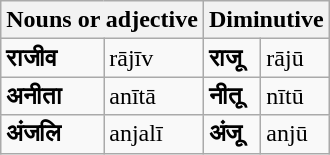<table class="wikitable">
<tr>
<th colspan="2">Nouns or adjective</th>
<th colspan="2">Diminutive</th>
</tr>
<tr>
<td><strong>राजीव</strong></td>
<td>rājīv</td>
<td><strong>राजू</strong></td>
<td>rājū</td>
</tr>
<tr>
<td><strong>अनीता</strong></td>
<td>anītā</td>
<td><strong>नीतू</strong></td>
<td>nītū</td>
</tr>
<tr>
<td><strong>अंजलि</strong></td>
<td>anjalī</td>
<td><strong>अंजू</strong></td>
<td>anjū</td>
</tr>
</table>
